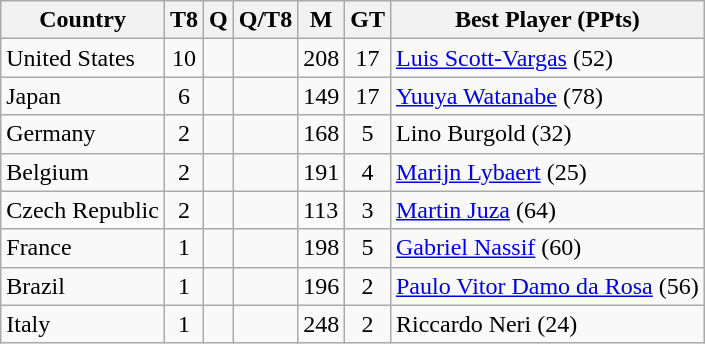<table class="wikitable sortable">
<tr>
<th>Country</th>
<th>T8</th>
<th>Q</th>
<th>Q/T8</th>
<th>M</th>
<th>GT</th>
<th>Best Player (PPts)</th>
</tr>
<tr>
<td> United States</td>
<td align=center>10</td>
<td align=center></td>
<td align=center></td>
<td>208</td>
<td align=center>17</td>
<td><a href='#'>Luis Scott-Vargas</a> (52)</td>
</tr>
<tr>
<td> Japan</td>
<td align=center>6</td>
<td align=center></td>
<td align=center></td>
<td>149</td>
<td align=center>17</td>
<td><a href='#'>Yuuya Watanabe</a> (78)</td>
</tr>
<tr>
<td> Germany</td>
<td align=center>2</td>
<td align=center></td>
<td align=center></td>
<td>168</td>
<td align=center>5</td>
<td>Lino Burgold (32)</td>
</tr>
<tr>
<td> Belgium</td>
<td align=center>2</td>
<td align=center></td>
<td align=center></td>
<td>191</td>
<td align=center>4</td>
<td><a href='#'>Marijn Lybaert</a> (25)</td>
</tr>
<tr>
<td> Czech Republic</td>
<td align=center>2</td>
<td align=center></td>
<td align=center></td>
<td>113</td>
<td align=center>3</td>
<td><a href='#'>Martin Juza</a> (64)</td>
</tr>
<tr>
<td> France</td>
<td align=center>1</td>
<td align=center></td>
<td align=center></td>
<td>198</td>
<td align=center>5</td>
<td><a href='#'>Gabriel Nassif</a> (60)</td>
</tr>
<tr>
<td> Brazil</td>
<td align=center>1</td>
<td align=center></td>
<td align=center></td>
<td>196</td>
<td align=center>2</td>
<td><a href='#'>Paulo Vitor Damo da Rosa</a> (56)</td>
</tr>
<tr>
<td> Italy</td>
<td align=center>1</td>
<td align=center></td>
<td align=center></td>
<td>248</td>
<td align=center>2</td>
<td>Riccardo Neri (24)</td>
</tr>
</table>
